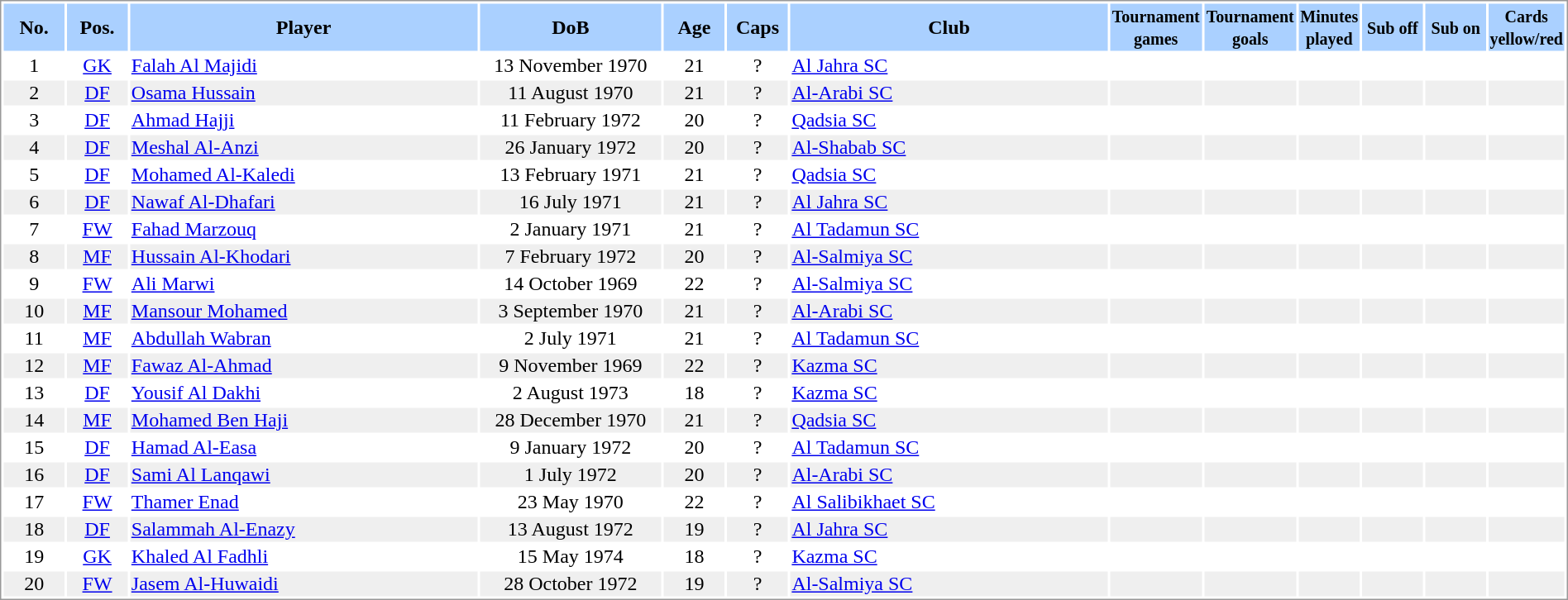<table border="0" width="100%" style="border: 1px solid #999; background-color:#FFFFFF; text-align:center">
<tr align="center" bgcolor="#AAD0FF">
<th width=4%>No.</th>
<th width=4%>Pos.</th>
<th width=23%>Player</th>
<th width=12%>DoB</th>
<th width=4%>Age</th>
<th width=4%>Caps</th>
<th width=21%>Club</th>
<th width=6%><small>Tournament<br>games</small></th>
<th width=6%><small>Tournament<br>goals</small></th>
<th width=4%><small>Minutes<br>played</small></th>
<th width=4%><small>Sub off</small></th>
<th width=4%><small>Sub on</small></th>
<th width=4%><small>Cards<br>yellow/red</small></th>
</tr>
<tr>
<td>1</td>
<td><a href='#'>GK</a></td>
<td align="left"><a href='#'>Falah Al Majidi</a></td>
<td>13 November 1970</td>
<td>21</td>
<td>?</td>
<td align="left"> <a href='#'>Al Jahra SC</a></td>
<td></td>
<td></td>
<td></td>
<td></td>
<td></td>
<td></td>
</tr>
<tr bgcolor="#EFEFEF">
<td>2</td>
<td><a href='#'>DF</a></td>
<td align="left"><a href='#'>Osama Hussain</a></td>
<td>11 August 1970</td>
<td>21</td>
<td>?</td>
<td align="left"> <a href='#'>Al-Arabi SC</a></td>
<td></td>
<td></td>
<td></td>
<td></td>
<td></td>
<td></td>
</tr>
<tr>
<td>3</td>
<td><a href='#'>DF</a></td>
<td align="left"><a href='#'>Ahmad Hajji</a></td>
<td>11 February 1972</td>
<td>20</td>
<td>?</td>
<td align="left"> <a href='#'>Qadsia SC</a></td>
<td></td>
<td></td>
<td></td>
<td></td>
<td></td>
<td></td>
</tr>
<tr bgcolor="#EFEFEF">
<td>4</td>
<td><a href='#'>DF</a></td>
<td align="left"><a href='#'>Meshal Al-Anzi</a></td>
<td>26 January 1972</td>
<td>20</td>
<td>?</td>
<td align="left"> <a href='#'>Al-Shabab SC</a></td>
<td></td>
<td></td>
<td></td>
<td></td>
<td></td>
<td></td>
</tr>
<tr>
<td>5</td>
<td><a href='#'>DF</a></td>
<td align="left"><a href='#'>Mohamed Al-Kaledi</a></td>
<td>13 February 1971</td>
<td>21</td>
<td>?</td>
<td align="left"> <a href='#'>Qadsia SC</a></td>
<td></td>
<td></td>
<td></td>
<td></td>
<td></td>
<td></td>
</tr>
<tr bgcolor="#EFEFEF">
<td>6</td>
<td><a href='#'>DF</a></td>
<td align="left"><a href='#'>Nawaf Al-Dhafari</a></td>
<td>16 July 1971</td>
<td>21</td>
<td>?</td>
<td align="left"> <a href='#'>Al Jahra SC</a></td>
<td></td>
<td></td>
<td></td>
<td></td>
<td></td>
<td></td>
</tr>
<tr>
<td>7</td>
<td><a href='#'>FW</a></td>
<td align="left"><a href='#'>Fahad Marzouq</a></td>
<td>2 January 1971</td>
<td>21</td>
<td>?</td>
<td align="left"> <a href='#'>Al Tadamun SC</a></td>
<td></td>
<td></td>
<td></td>
<td></td>
<td></td>
<td></td>
</tr>
<tr bgcolor="#EFEFEF">
<td>8</td>
<td><a href='#'>MF</a></td>
<td align="left"><a href='#'>Hussain Al-Khodari</a></td>
<td>7 February 1972</td>
<td>20</td>
<td>?</td>
<td align="left"> <a href='#'>Al-Salmiya SC</a></td>
<td></td>
<td></td>
<td></td>
<td></td>
<td></td>
<td></td>
</tr>
<tr>
<td>9</td>
<td><a href='#'>FW</a></td>
<td align="left"><a href='#'>Ali Marwi</a></td>
<td>14 October 1969</td>
<td>22</td>
<td>?</td>
<td align="left"> <a href='#'>Al-Salmiya SC</a></td>
<td></td>
<td></td>
<td></td>
<td></td>
<td></td>
<td></td>
</tr>
<tr bgcolor="#EFEFEF">
<td>10</td>
<td><a href='#'>MF</a></td>
<td align="left"><a href='#'>Mansour Mohamed</a></td>
<td>3 September 1970</td>
<td>21</td>
<td>?</td>
<td align="left"> <a href='#'>Al-Arabi SC</a></td>
<td></td>
<td></td>
<td></td>
<td></td>
<td></td>
<td></td>
</tr>
<tr>
<td>11</td>
<td><a href='#'>MF</a></td>
<td align="left"><a href='#'>Abdullah Wabran</a></td>
<td>2 July 1971</td>
<td>21</td>
<td>?</td>
<td align="left"> <a href='#'>Al Tadamun SC</a></td>
<td></td>
<td></td>
<td></td>
<td></td>
<td></td>
<td></td>
</tr>
<tr bgcolor="#EFEFEF">
<td>12</td>
<td><a href='#'>MF</a></td>
<td align="left"><a href='#'>Fawaz Al-Ahmad</a></td>
<td>9 November 1969</td>
<td>22</td>
<td>?</td>
<td align="left"> <a href='#'>Kazma SC</a></td>
<td></td>
<td></td>
<td></td>
<td></td>
<td></td>
<td></td>
</tr>
<tr>
<td>13</td>
<td><a href='#'>DF</a></td>
<td align="left"><a href='#'>Yousif Al Dakhi</a></td>
<td>2 August 1973</td>
<td>18</td>
<td>?</td>
<td align="left"> <a href='#'>Kazma SC</a></td>
<td></td>
<td></td>
<td></td>
<td></td>
<td></td>
<td></td>
</tr>
<tr bgcolor="#EFEFEF">
<td>14</td>
<td><a href='#'>MF</a></td>
<td align="left"><a href='#'>Mohamed Ben Haji</a></td>
<td>28 December 1970</td>
<td>21</td>
<td>?</td>
<td align="left"> <a href='#'>Qadsia SC</a></td>
<td></td>
<td></td>
<td></td>
<td></td>
<td></td>
<td></td>
</tr>
<tr>
<td>15</td>
<td><a href='#'>DF</a></td>
<td align="left"><a href='#'>Hamad Al-Easa</a></td>
<td>9 January 1972</td>
<td>20</td>
<td>?</td>
<td align="left"> <a href='#'>Al Tadamun SC</a></td>
<td></td>
<td></td>
<td></td>
<td></td>
<td></td>
<td></td>
</tr>
<tr bgcolor="#EFEFEF">
<td>16</td>
<td><a href='#'>DF</a></td>
<td align="left"><a href='#'>Sami Al Lanqawi</a></td>
<td>1 July 1972</td>
<td>20</td>
<td>?</td>
<td align="left"> <a href='#'>Al-Arabi SC</a></td>
<td></td>
<td></td>
<td></td>
<td></td>
<td></td>
<td></td>
</tr>
<tr>
<td>17</td>
<td><a href='#'>FW</a></td>
<td align="left"><a href='#'>Thamer Enad</a></td>
<td>23 May 1970</td>
<td>22</td>
<td>?</td>
<td align="left"> <a href='#'>Al Salibikhaet SC</a></td>
<td></td>
<td></td>
<td></td>
<td></td>
<td></td>
<td></td>
</tr>
<tr bgcolor="#EFEFEF">
<td>18</td>
<td><a href='#'>DF</a></td>
<td align="left"><a href='#'>Salammah Al-Enazy</a></td>
<td>13 August 1972</td>
<td>19</td>
<td>?</td>
<td align="left"> <a href='#'>Al Jahra SC</a></td>
<td></td>
<td></td>
<td></td>
<td></td>
<td></td>
<td></td>
</tr>
<tr>
<td>19</td>
<td><a href='#'>GK</a></td>
<td align="left"><a href='#'>Khaled Al Fadhli</a></td>
<td>15 May 1974</td>
<td>18</td>
<td>?</td>
<td align="left"> <a href='#'>Kazma SC</a></td>
<td></td>
<td></td>
<td></td>
<td></td>
<td></td>
<td></td>
</tr>
<tr bgcolor="#EFEFEF">
<td>20</td>
<td><a href='#'>FW</a></td>
<td align="left"><a href='#'>Jasem Al-Huwaidi</a></td>
<td>28 October 1972</td>
<td>19</td>
<td>?</td>
<td align="left"> <a href='#'>Al-Salmiya SC</a></td>
<td></td>
<td></td>
<td></td>
<td></td>
<td></td>
<td></td>
</tr>
</table>
